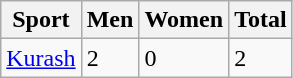<table class="wikitable sortable">
<tr>
<th>Sport</th>
<th>Men</th>
<th>Women</th>
<th>Total</th>
</tr>
<tr>
<td><a href='#'>Kurash</a></td>
<td>2</td>
<td>0</td>
<td>2</td>
</tr>
</table>
